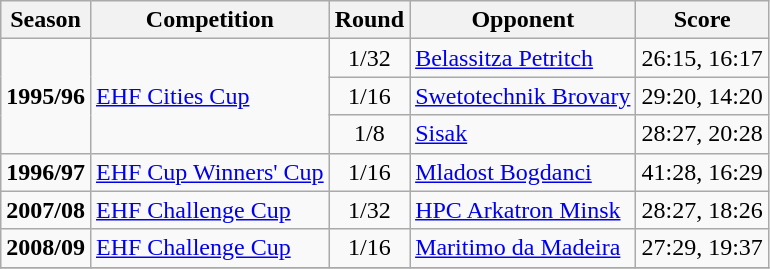<table class="wikitable">
<tr>
<th>Season</th>
<th>Competition</th>
<th>Round</th>
<th>Opponent</th>
<th>Score</th>
</tr>
<tr>
<td rowspan=3><strong>1995/96</strong></td>
<td rowspan=3><a href='#'>EHF Cities Cup</a></td>
<td align = "center">1/32</td>
<td> <a href='#'>Belassitza Petritch</a></td>
<td>26:15, 16:17</td>
</tr>
<tr>
<td align = "center">1/16</td>
<td> <a href='#'>Swetotechnik Brovary</a></td>
<td>29:20, 14:20</td>
</tr>
<tr>
<td align = "center">1/8</td>
<td> <a href='#'>Sisak</a></td>
<td>28:27, 20:28</td>
</tr>
<tr>
<td><strong>1996/97</strong></td>
<td><a href='#'>EHF Cup Winners' Cup</a></td>
<td align = "center">1/16</td>
<td> <a href='#'>Mladost Bogdanci</a></td>
<td>41:28, 16:29</td>
</tr>
<tr>
<td><strong>2007/08</strong></td>
<td><a href='#'>EHF Challenge Cup</a></td>
<td align = "center">1/32</td>
<td> <a href='#'>HPC Arkatron Minsk</a></td>
<td>28:27, 18:26</td>
</tr>
<tr>
<td><strong>2008/09</strong></td>
<td><a href='#'>EHF Challenge Cup</a></td>
<td align = "center">1/16</td>
<td> <a href='#'>Maritimo da Madeira</a></td>
<td>27:29, 19:37</td>
</tr>
<tr>
</tr>
</table>
